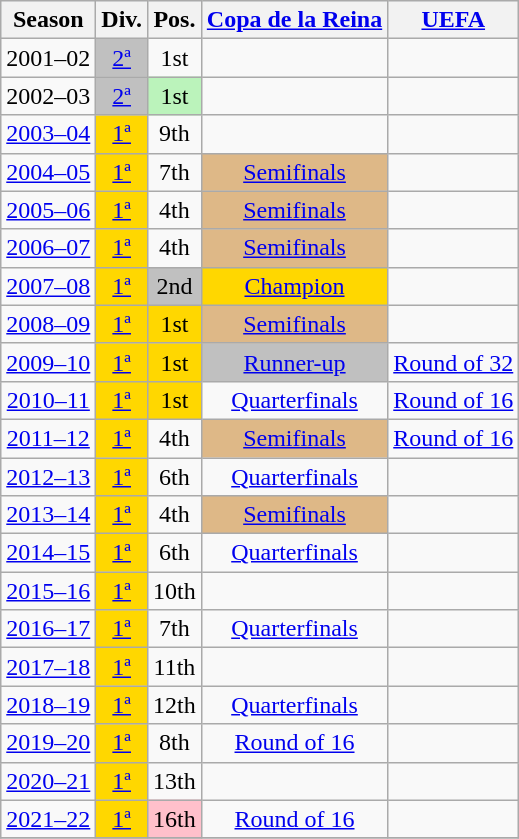<table class="wikitable" style="text-align:center">
<tr style="background:#f0f6fa;">
<th>Season</th>
<th>Div.</th>
<th>Pos.</th>
<th><a href='#'>Copa de la Reina</a></th>
<th><a href='#'>UEFA</a></th>
</tr>
<tr>
<td>2001–02</td>
<td bgcolor=silver><a href='#'>2ª</a></td>
<td>1st</td>
<td></td>
<td></td>
</tr>
<tr>
<td>2002–03</td>
<td bgcolor=silver><a href='#'>2ª</a></td>
<td bgcolor=#BBF3BB>1st</td>
<td></td>
<td></td>
</tr>
<tr>
<td><a href='#'>2003–04</a></td>
<td bgcolor=gold><a href='#'>1ª</a></td>
<td>9th</td>
<td></td>
<td></td>
</tr>
<tr>
<td><a href='#'>2004–05</a></td>
<td bgcolor=gold><a href='#'>1ª</a></td>
<td>7th</td>
<td bgcolor=#DEB887><a href='#'>Semifinals</a></td>
<td></td>
</tr>
<tr>
<td><a href='#'>2005–06</a></td>
<td bgcolor=gold><a href='#'>1ª</a></td>
<td>4th</td>
<td bgcolor=#DEB887><a href='#'>Semifinals</a></td>
<td></td>
</tr>
<tr>
<td><a href='#'>2006–07</a></td>
<td bgcolor=gold><a href='#'>1ª</a></td>
<td>4th</td>
<td bgcolor=#DEB887><a href='#'>Semifinals</a></td>
<td></td>
</tr>
<tr>
<td><a href='#'>2007–08</a></td>
<td bgcolor=gold><a href='#'>1ª</a></td>
<td bgcolor=silver>2nd</td>
<td bgcolor=gold><a href='#'>Champion</a></td>
<td></td>
</tr>
<tr>
<td><a href='#'>2008–09</a></td>
<td bgcolor=gold><a href='#'>1ª</a></td>
<td bgcolor=gold>1st</td>
<td bgcolor=#DEB887><a href='#'>Semifinals</a></td>
<td></td>
</tr>
<tr>
<td><a href='#'>2009–10</a></td>
<td bgcolor=gold><a href='#'>1ª</a></td>
<td bgcolor=gold>1st</td>
<td bgcolor=silver><a href='#'>Runner-up</a></td>
<td><a href='#'>Round of 32</a></td>
</tr>
<tr>
<td><a href='#'>2010–11</a></td>
<td bgcolor=gold><a href='#'>1ª</a></td>
<td bgcolor=gold>1st</td>
<td><a href='#'>Quarterfinals</a></td>
<td><a href='#'>Round of 16</a></td>
</tr>
<tr>
<td><a href='#'>2011–12</a></td>
<td bgcolor=gold><a href='#'>1ª</a></td>
<td>4th</td>
<td bgcolor=#DEB887><a href='#'>Semifinals</a></td>
<td><a href='#'>Round of 16</a></td>
</tr>
<tr>
<td><a href='#'>2012–13</a></td>
<td bgcolor=gold><a href='#'>1ª</a></td>
<td>6th</td>
<td><a href='#'>Quarterfinals</a></td>
<td></td>
</tr>
<tr>
<td><a href='#'>2013–14</a></td>
<td bgcolor=gold><a href='#'>1ª</a></td>
<td>4th</td>
<td bgcolor=#DEB887><a href='#'>Semifinals</a></td>
<td></td>
</tr>
<tr>
<td><a href='#'>2014–15</a></td>
<td bgcolor=gold><a href='#'>1ª</a></td>
<td>6th</td>
<td><a href='#'>Quarterfinals</a></td>
<td></td>
</tr>
<tr>
<td><a href='#'>2015–16</a></td>
<td bgcolor=gold><a href='#'>1ª</a></td>
<td>10th</td>
<td></td>
<td></td>
</tr>
<tr>
<td><a href='#'>2016–17</a></td>
<td bgcolor=gold><a href='#'>1ª</a></td>
<td>7th</td>
<td><a href='#'>Quarterfinals</a></td>
<td></td>
</tr>
<tr>
<td><a href='#'>2017–18</a></td>
<td bgcolor=gold><a href='#'>1ª</a></td>
<td>11th</td>
<td></td>
<td></td>
</tr>
<tr>
<td><a href='#'>2018–19</a></td>
<td bgcolor=gold><a href='#'>1ª</a></td>
<td>12th</td>
<td><a href='#'>Quarterfinals</a></td>
<td></td>
</tr>
<tr>
<td><a href='#'>2019–20</a></td>
<td bgcolor=gold><a href='#'>1ª</a></td>
<td>8th</td>
<td><a href='#'>Round of 16</a></td>
<td></td>
</tr>
<tr>
<td><a href='#'>2020–21</a></td>
<td bgcolor=gold><a href='#'>1ª</a></td>
<td>13th</td>
<td></td>
<td></td>
</tr>
<tr>
<td><a href='#'>2021–22</a></td>
<td bgcolor=gold><a href='#'>1ª</a></td>
<td bgcolor=pink>16th</td>
<td><a href='#'>Round of 16</a></td>
<td></td>
</tr>
<tr>
</tr>
</table>
